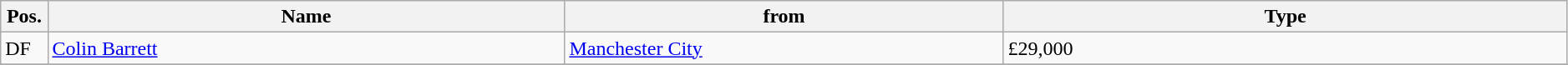<table class="wikitable" style="font-size:100%;width:99%;">
<tr>
<th width=3%>Pos.</th>
<th width=33%>Name</th>
<th width=28%>from</th>
<th width=36%>Type</th>
</tr>
<tr>
<td>DF</td>
<td><a href='#'>Colin Barrett</a></td>
<td><a href='#'>Manchester City</a></td>
<td>£29,000</td>
</tr>
<tr>
</tr>
</table>
